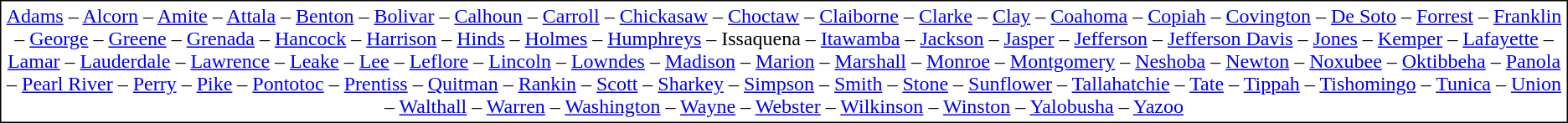<table style="margin:.5em; border:1px solid #000; padding:0; text-align:center">
<tr>
<td><a href='#'>Adams</a> – <a href='#'>Alcorn</a> – <a href='#'>Amite</a> – <a href='#'>Attala</a> – <a href='#'>Benton</a> – <a href='#'>Bolivar</a> – <a href='#'>Calhoun</a> – <a href='#'>Carroll</a> – <a href='#'>Chickasaw</a> – <a href='#'>Choctaw</a> – <a href='#'>Claiborne</a> – <a href='#'>Clarke</a> – <a href='#'>Clay</a> – <a href='#'>Coahoma</a> – <a href='#'>Copiah</a> – <a href='#'>Covington</a> – <a href='#'>De Soto</a> – <a href='#'>Forrest</a> – <a href='#'>Franklin</a> – <a href='#'>George</a> – <a href='#'>Greene</a> – <a href='#'>Grenada</a> – <a href='#'>Hancock</a> – <a href='#'>Harrison</a> – <a href='#'>Hinds</a> – <a href='#'>Holmes</a> – <a href='#'>Humphreys</a> – Issaquena – <a href='#'>Itawamba</a> – <a href='#'>Jackson</a> – <a href='#'>Jasper</a> – <a href='#'>Jefferson</a> – <a href='#'>Jefferson Davis</a> – <a href='#'>Jones</a> – <a href='#'>Kemper</a> – <a href='#'>Lafayette</a> – <a href='#'>Lamar</a> – <a href='#'>Lauderdale</a> – <a href='#'>Lawrence</a> – <a href='#'>Leake</a> – <a href='#'>Lee</a> – <a href='#'>Leflore</a> – <a href='#'>Lincoln</a> – <a href='#'>Lowndes</a> – <a href='#'>Madison</a> – <a href='#'>Marion</a> – <a href='#'>Marshall</a> – <a href='#'>Monroe</a> – <a href='#'>Montgomery</a> – <a href='#'>Neshoba</a> – <a href='#'>Newton</a> – <a href='#'>Noxubee</a> – <a href='#'>Oktibbeha</a> – <a href='#'>Panola</a> – <a href='#'>Pearl River</a> – <a href='#'>Perry</a> – <a href='#'>Pike</a> – <a href='#'>Pontotoc</a> – <a href='#'>Prentiss</a> – <a href='#'>Quitman</a> – <a href='#'>Rankin</a> – <a href='#'>Scott</a> – <a href='#'>Sharkey</a> – <a href='#'>Simpson</a> – <a href='#'>Smith</a> – <a href='#'>Stone</a> – <a href='#'>Sunflower</a> – <a href='#'>Tallahatchie</a> – <a href='#'>Tate</a> – <a href='#'>Tippah</a> – <a href='#'>Tishomingo</a> – <a href='#'>Tunica</a> – <a href='#'>Union</a> – <a href='#'>Walthall</a> – <a href='#'>Warren</a> – <a href='#'>Washington</a> – <a href='#'>Wayne</a> – <a href='#'>Webster</a> – <a href='#'>Wilkinson</a> – <a href='#'>Winston</a> – <a href='#'>Yalobusha</a> – <a href='#'>Yazoo</a></td>
</tr>
</table>
